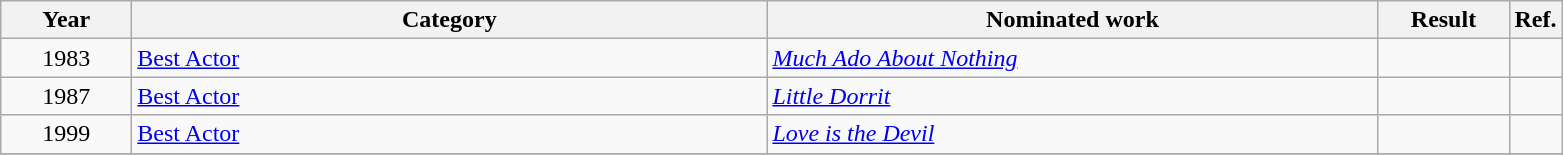<table class=wikitable>
<tr>
<th scope="col" style="width:5em;">Year</th>
<th scope="col" style="width:26em;">Category</th>
<th scope="col" style="width:25em;">Nominated work</th>
<th scope="col" style="width:5em;">Result</th>
<th>Ref.</th>
</tr>
<tr>
<td style="text-align:center;">1983</td>
<td><a href='#'>Best Actor</a></td>
<td><em><a href='#'>Much Ado About Nothing</a></em></td>
<td></td>
<td></td>
</tr>
<tr>
<td style="text-align:center;">1987</td>
<td><a href='#'>Best Actor</a></td>
<td><em><a href='#'>Little Dorrit</a></em></td>
<td></td>
<td></td>
</tr>
<tr>
<td style="text-align:center;">1999</td>
<td><a href='#'>Best Actor</a></td>
<td><em><a href='#'>Love is the Devil</a></em></td>
<td></td>
<td></td>
</tr>
<tr>
</tr>
</table>
